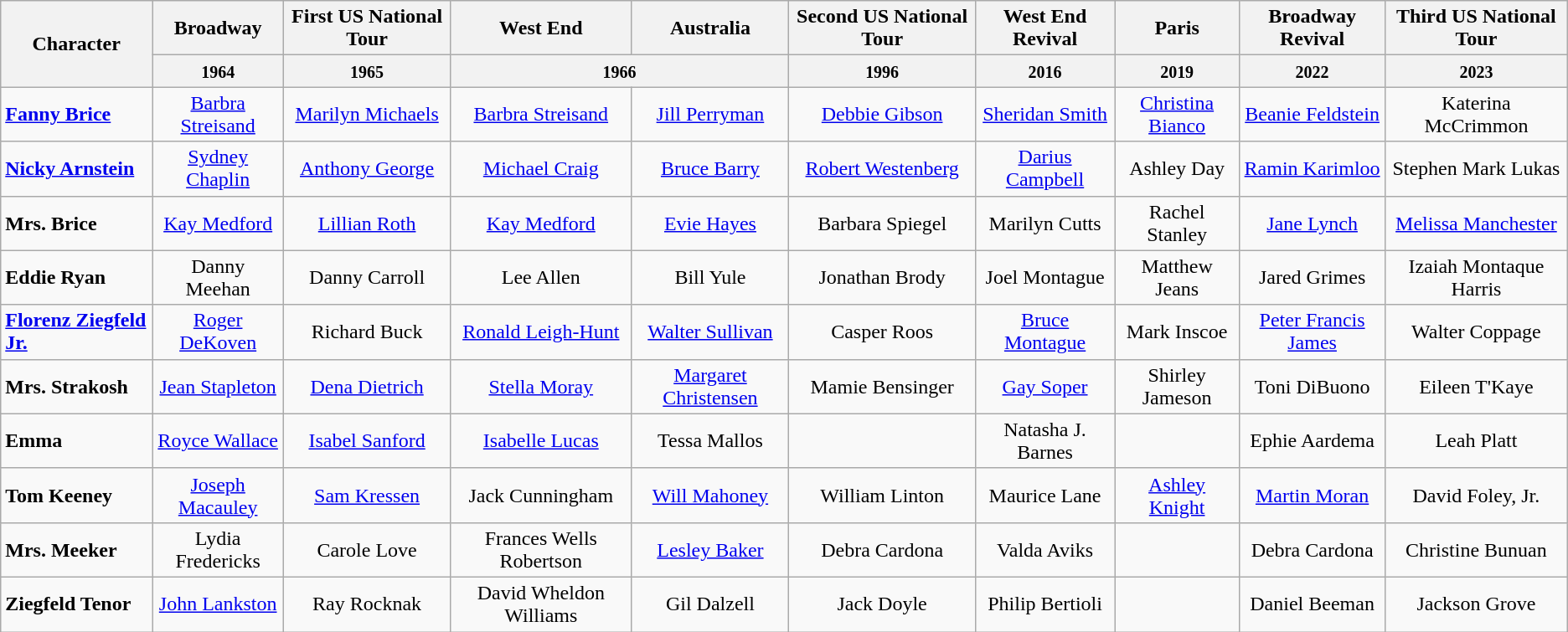<table class="wikitable">
<tr>
<th rowspan="2">Character</th>
<th>Broadway</th>
<th>First US National Tour</th>
<th>West End</th>
<th>Australia</th>
<th>Second US National Tour</th>
<th>West End Revival</th>
<th>Paris</th>
<th>Broadway Revival</th>
<th>Third US National Tour</th>
</tr>
<tr>
<th><small>1964</small></th>
<th><small>1965</small></th>
<th colspan="2"><small>1966</small></th>
<th><small>1996</small></th>
<th><small>2016</small></th>
<th><small>2019</small></th>
<th><small>2022</small></th>
<th><small>2023</small></th>
</tr>
<tr>
<td><strong><a href='#'>Fanny Brice</a></strong></td>
<td style="text-align:center;"><a href='#'>Barbra Streisand</a></td>
<td style="text-align:center;"><a href='#'>Marilyn Michaels</a></td>
<td style="text-align:center;"><a href='#'>Barbra Streisand</a></td>
<td style="text-align:center;"><a href='#'>Jill Perryman</a></td>
<td style="text-align:center;"><a href='#'>Debbie Gibson</a></td>
<td style="text-align:center;"><a href='#'>Sheridan Smith</a></td>
<td style="text-align:center;"><a href='#'>Christina Bianco</a></td>
<td style="text-align:center;"><a href='#'>Beanie Feldstein</a></td>
<td style="text-align:center;">Katerina McCrimmon</td>
</tr>
<tr>
<td><strong><a href='#'>Nicky Arnstein</a></strong></td>
<td style="text-align:center;"><a href='#'>Sydney Chaplin</a></td>
<td style="text-align:center;"><a href='#'>Anthony George</a></td>
<td style="text-align:center;"><a href='#'>Michael Craig</a></td>
<td style="text-align:center;"><a href='#'>Bruce Barry</a></td>
<td style="text-align:center;"><a href='#'>Robert Westenberg</a></td>
<td style="text-align:center;"><a href='#'>Darius Campbell</a></td>
<td style="text-align:center;">Ashley Day</td>
<td style="text-align:center;"><a href='#'>Ramin Karimloo</a></td>
<td style="text-align:center;">Stephen Mark Lukas</td>
</tr>
<tr>
<td><strong>Mrs. Brice</strong></td>
<td style="text-align:center;"><a href='#'>Kay Medford</a></td>
<td style="text-align:center;"><a href='#'>Lillian Roth</a></td>
<td style="text-align:center;"><a href='#'>Kay Medford</a></td>
<td style="text-align:center;"><a href='#'>Evie Hayes</a></td>
<td style="text-align:center;">Barbara Spiegel</td>
<td style="text-align:center;">Marilyn Cutts</td>
<td style="text-align:center;">Rachel Stanley</td>
<td style="text-align:center;"><a href='#'>Jane Lynch</a></td>
<td style="text-align:center;"><a href='#'>Melissa Manchester</a></td>
</tr>
<tr>
<td><strong>Eddie Ryan</strong></td>
<td style="text-align:center;">Danny Meehan</td>
<td style="text-align:center;">Danny Carroll</td>
<td style="text-align:center;">Lee Allen</td>
<td style="text-align:center;">Bill Yule</td>
<td style="text-align:center;">Jonathan Brody</td>
<td style="text-align:center;">Joel Montague</td>
<td style="text-align:center;">Matthew Jeans</td>
<td style="text-align:center;">Jared Grimes</td>
<td style="text-align:center;">Izaiah Montaque Harris</td>
</tr>
<tr>
<td><strong><a href='#'>Florenz Ziegfeld Jr.</a></strong></td>
<td style="text-align:center;"><a href='#'>Roger DeKoven</a></td>
<td style="text-align:center;">Richard Buck</td>
<td style="text-align:center;"><a href='#'>Ronald Leigh-Hunt</a></td>
<td style="text-align:center;"><a href='#'>Walter Sullivan</a></td>
<td style="text-align:center;">Casper Roos</td>
<td style="text-align:center;"><a href='#'>Bruce Montague</a></td>
<td style="text-align:center;">Mark Inscoe</td>
<td style="text-align:center;"><a href='#'>Peter Francis James</a></td>
<td style="text-align:center;">Walter Coppage</td>
</tr>
<tr>
<td><strong>Mrs. Strakosh</strong></td>
<td style="text-align:center;"><a href='#'>Jean Stapleton</a></td>
<td style="text-align:center;"><a href='#'>Dena Dietrich</a></td>
<td style="text-align:center;"><a href='#'>Stella Moray</a></td>
<td style="text-align:center;"><a href='#'>Margaret Christensen</a></td>
<td style="text-align:center;">Mamie Bensinger</td>
<td style="text-align:center;"><a href='#'>Gay Soper</a></td>
<td style="text-align:center;">Shirley Jameson</td>
<td style="text-align:center;">Toni DiBuono</td>
<td style="text-align:center;">Eileen T'Kaye</td>
</tr>
<tr>
<td><strong>Emma</strong></td>
<td style="text-align:center;"><a href='#'>Royce Wallace</a></td>
<td style="text-align:center;"><a href='#'>Isabel Sanford</a></td>
<td style="text-align:center;"><a href='#'>Isabelle Lucas</a></td>
<td style="text-align:center;">Tessa Mallos</td>
<td></td>
<td style="text-align:center;">Natasha J. Barnes</td>
<td></td>
<td style="text-align:center;">Ephie Aardema</td>
<td style="text-align:center;">Leah Platt</td>
</tr>
<tr>
<td><strong>Tom Keeney</strong></td>
<td style="text-align:center;"><a href='#'>Joseph Macauley</a></td>
<td style="text-align:center;"><a href='#'>Sam Kressen</a></td>
<td style="text-align:center;">Jack Cunningham</td>
<td style="text-align:center;"><a href='#'>Will Mahoney</a></td>
<td style="text-align:center;">William Linton</td>
<td style="text-align:center;">Maurice Lane</td>
<td style="text-align:center;"><a href='#'>Ashley Knight</a></td>
<td style="text-align:center;"><a href='#'>Martin Moran</a></td>
<td style="text-align:center;">David Foley, Jr.</td>
</tr>
<tr>
<td><strong>Mrs. Meeker</strong></td>
<td style="text-align:center;">Lydia Fredericks</td>
<td style="text-align:center;">Carole Love</td>
<td style="text-align:center;">Frances Wells Robertson</td>
<td style="text-align:center;"><a href='#'>Lesley Baker</a></td>
<td style="text-align:center;">Debra Cardona</td>
<td style="text-align:center;">Valda Aviks</td>
<td></td>
<td style="text-align:center;">Debra Cardona</td>
<td style="text-align:center;">Christine Bunuan</td>
</tr>
<tr>
<td><strong>Ziegfeld Tenor</strong></td>
<td style="text-align:center;"><a href='#'>John Lankston</a></td>
<td style="text-align:center;">Ray Rocknak</td>
<td style="text-align:center;">David Wheldon Williams</td>
<td style="text-align:center;">Gil Dalzell</td>
<td style="text-align:center;">Jack Doyle</td>
<td style="text-align:center;">Philip Bertioli</td>
<td></td>
<td style="text-align:center;">Daniel Beeman</td>
<td style="text-align:center;">Jackson Grove</td>
</tr>
</table>
